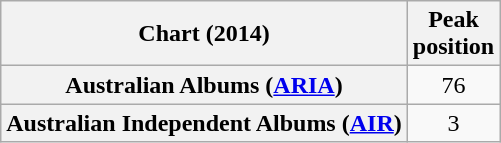<table class="wikitable sortable plainrowheaders" style="text-align:center">
<tr>
<th scope="col">Chart (2014)</th>
<th scope="col">Peak<br>position</th>
</tr>
<tr>
<th scope="row">Australian Albums (<a href='#'>ARIA</a>)</th>
<td>76</td>
</tr>
<tr>
<th scope="row">Australian Independent Albums (<a href='#'>AIR</a>)</th>
<td>3</td>
</tr>
</table>
